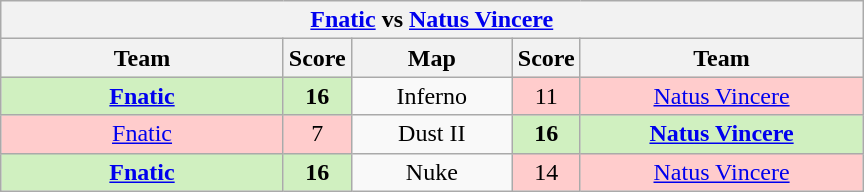<table class="wikitable" style="text-align: center;">
<tr>
<th colspan=5><a href='#'>Fnatic</a> vs <a href='#'>Natus Vincere</a></th>
</tr>
<tr>
<th width="181px">Team</th>
<th width="20px">Score</th>
<th width="100px">Map</th>
<th width="20px">Score</th>
<th width="181px">Team</th>
</tr>
<tr>
<td style="background: #D0F0C0;"><strong><a href='#'>Fnatic</a></strong></td>
<td style="background: #D0F0C0;"><strong>16</strong></td>
<td>Inferno</td>
<td style="background: #FFCCCC;">11</td>
<td style="background: #FFCCCC;"><a href='#'>Natus Vincere</a></td>
</tr>
<tr>
<td style="background: #FFCCCC;"><a href='#'>Fnatic</a></td>
<td style="background: #FFCCCC;">7</td>
<td>Dust II</td>
<td style="background: #D0F0C0;"><strong>16</strong></td>
<td style="background: #D0F0C0;"><strong><a href='#'>Natus Vincere</a></strong></td>
</tr>
<tr>
<td style="background: #D0F0C0;"><strong><a href='#'>Fnatic</a></strong></td>
<td style="background: #D0F0C0;"><strong>16</strong></td>
<td>Nuke</td>
<td style="background: #FFCCCC;">14</td>
<td style="background: #FFCCCC;"><a href='#'>Natus Vincere</a></td>
</tr>
</table>
